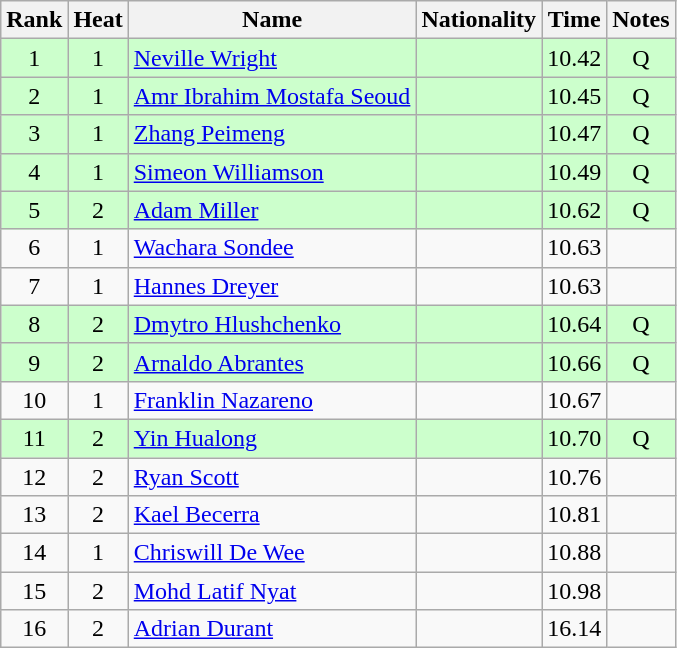<table class="wikitable sortable" style="text-align:center">
<tr>
<th>Rank</th>
<th>Heat</th>
<th>Name</th>
<th>Nationality</th>
<th>Time</th>
<th>Notes</th>
</tr>
<tr bgcolor=ccffcc>
<td>1</td>
<td>1</td>
<td align=left><a href='#'>Neville Wright</a></td>
<td align=left></td>
<td>10.42</td>
<td>Q</td>
</tr>
<tr bgcolor=ccffcc>
<td>2</td>
<td>1</td>
<td align=left><a href='#'>Amr Ibrahim Mostafa Seoud</a></td>
<td align=left></td>
<td>10.45</td>
<td>Q</td>
</tr>
<tr bgcolor=ccffcc>
<td>3</td>
<td>1</td>
<td align=left><a href='#'>Zhang Peimeng</a></td>
<td align=left></td>
<td>10.47</td>
<td>Q</td>
</tr>
<tr bgcolor=ccffcc>
<td>4</td>
<td>1</td>
<td align=left><a href='#'>Simeon Williamson</a></td>
<td align=left></td>
<td>10.49</td>
<td>Q</td>
</tr>
<tr bgcolor=ccffcc>
<td>5</td>
<td>2</td>
<td align=left><a href='#'>Adam Miller</a></td>
<td align=left></td>
<td>10.62</td>
<td>Q</td>
</tr>
<tr>
<td>6</td>
<td>1</td>
<td align=left><a href='#'>Wachara Sondee</a></td>
<td align=left></td>
<td>10.63</td>
<td></td>
</tr>
<tr>
<td>7</td>
<td>1</td>
<td align=left><a href='#'>Hannes Dreyer</a></td>
<td align=left></td>
<td>10.63</td>
<td></td>
</tr>
<tr bgcolor=ccffcc>
<td>8</td>
<td>2</td>
<td align=left><a href='#'>Dmytro Hlushchenko</a></td>
<td align=left></td>
<td>10.64</td>
<td>Q</td>
</tr>
<tr bgcolor=ccffcc>
<td>9</td>
<td>2</td>
<td align=left><a href='#'>Arnaldo Abrantes</a></td>
<td align=left></td>
<td>10.66</td>
<td>Q</td>
</tr>
<tr>
<td>10</td>
<td>1</td>
<td align=left><a href='#'>Franklin Nazareno</a></td>
<td align=left></td>
<td>10.67</td>
<td></td>
</tr>
<tr bgcolor=ccffcc>
<td>11</td>
<td>2</td>
<td align=left><a href='#'>Yin Hualong</a></td>
<td align=left></td>
<td>10.70</td>
<td>Q</td>
</tr>
<tr>
<td>12</td>
<td>2</td>
<td align=left><a href='#'>Ryan Scott</a></td>
<td align=left></td>
<td>10.76</td>
<td></td>
</tr>
<tr>
<td>13</td>
<td>2</td>
<td align=left><a href='#'>Kael Becerra</a></td>
<td align=left></td>
<td>10.81</td>
<td></td>
</tr>
<tr>
<td>14</td>
<td>1</td>
<td align=left><a href='#'>Chriswill De Wee</a></td>
<td align=left></td>
<td>10.88</td>
<td></td>
</tr>
<tr>
<td>15</td>
<td>2</td>
<td align=left><a href='#'>Mohd Latif Nyat</a></td>
<td align=left></td>
<td>10.98</td>
<td></td>
</tr>
<tr>
<td>16</td>
<td>2</td>
<td align=left><a href='#'>Adrian Durant</a></td>
<td align=left></td>
<td>16.14</td>
<td></td>
</tr>
</table>
